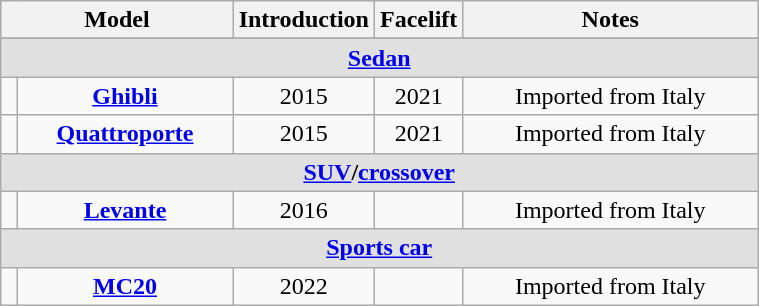<table class="wikitable" style="text-align: center; width: 40%">
<tr>
<th colspan="2">Model</th>
<th width="10%">Introduction</th>
<th width="10%">Facelift</th>
<th>Notes</th>
</tr>
<tr>
</tr>
<tr bgcolor="#e0e0e0">
<td colspan="5"><strong><a href='#'>Sedan</a></strong></td>
</tr>
<tr>
<td></td>
<td><strong><a href='#'>Ghibli</a></strong></td>
<td>2015</td>
<td>2021</td>
<td>Imported from Italy</td>
</tr>
<tr>
<td></td>
<td><strong><a href='#'>Quattroporte</a></strong></td>
<td>2015</td>
<td>2021</td>
<td>Imported from Italy</td>
</tr>
<tr bgcolor="#e0e0e0">
<td colspan="5"><strong><a href='#'>SUV</a>/<a href='#'>crossover</a></strong></td>
</tr>
<tr>
<td></td>
<td><strong><a href='#'>Levante</a></strong></td>
<td>2016</td>
<td></td>
<td>Imported from Italy</td>
</tr>
<tr bgcolor="#e0e0e0">
<td colspan="5"><strong><a href='#'>Sports car</a></strong></td>
</tr>
<tr>
<td></td>
<td><strong><a href='#'>MC20</a></strong></td>
<td>2022</td>
<td></td>
<td>Imported from Italy</td>
</tr>
</table>
